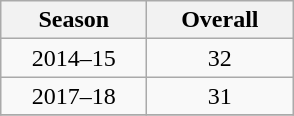<table class="wikitable">
<tr class="hintergrundfarbe5">
<th width="90">Season</th>
<th width="90">Overall</th>
</tr>
<tr>
<td align=center>2014–15</td>
<td align=center>32</td>
</tr>
<tr>
<td align=center>2017–18</td>
<td align=center>31</td>
</tr>
<tr>
</tr>
</table>
